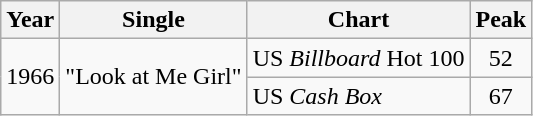<table class="wikitable">
<tr>
<th>Year</th>
<th>Single</th>
<th>Chart</th>
<th>Peak</th>
</tr>
<tr>
<td rowspan="2">1966</td>
<td rowspan="2">"Look at Me Girl"</td>
<td>US <em>Billboard</em> Hot 100</td>
<td align="center">52</td>
</tr>
<tr>
<td>US <em>Cash Box</em></td>
<td align="center">67</td>
</tr>
</table>
